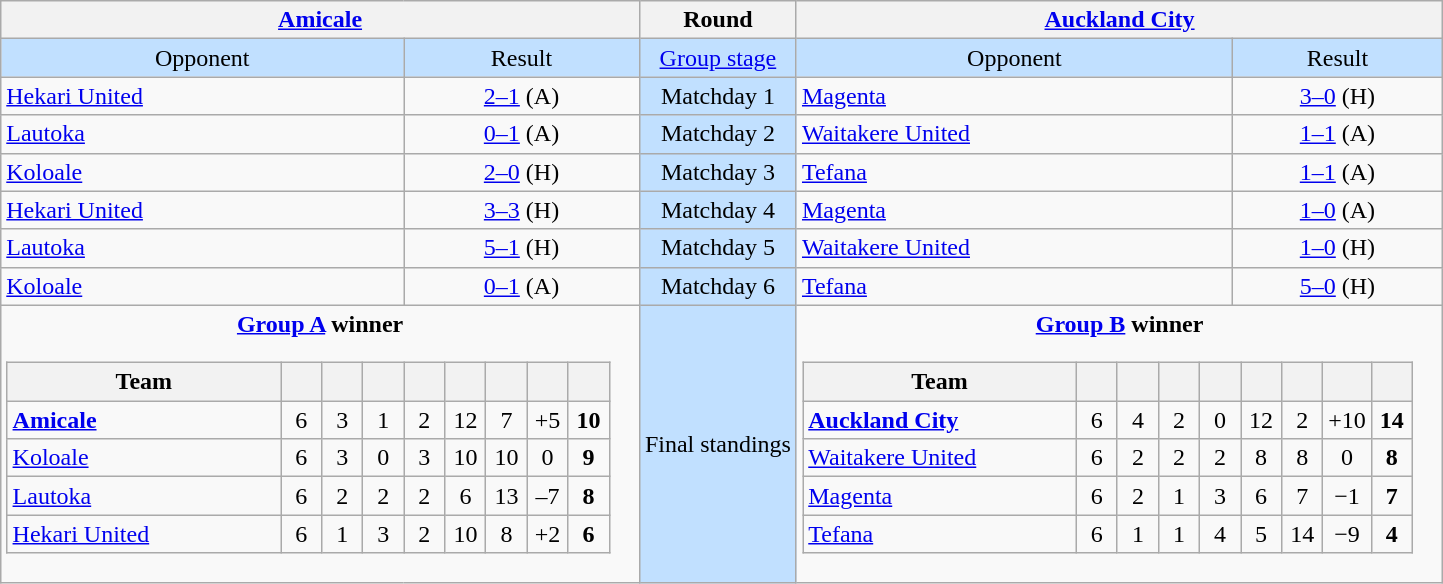<table class="wikitable" style="text-align: center;">
<tr>
<th colspan=2> <a href='#'>Amicale</a></th>
<th>Round</th>
<th colspan=2> <a href='#'>Auckland City</a></th>
</tr>
<tr bgcolor=#c1e0ff>
<td>Opponent</td>
<td>Result</td>
<td><a href='#'>Group stage</a></td>
<td>Opponent</td>
<td>Result</td>
</tr>
<tr>
<td align=left> <a href='#'>Hekari United</a></td>
<td><a href='#'>2–1</a> (A)</td>
<td bgcolor=#c1e0ff>Matchday 1</td>
<td align=left> <a href='#'>Magenta</a></td>
<td><a href='#'>3–0</a> (H)</td>
</tr>
<tr>
<td align=left> <a href='#'>Lautoka</a></td>
<td><a href='#'>0–1</a> (A)</td>
<td bgcolor=#c1e0ff>Matchday 2</td>
<td align=left> <a href='#'>Waitakere United</a></td>
<td><a href='#'>1–1</a> (A)</td>
</tr>
<tr>
<td align=left> <a href='#'>Koloale</a></td>
<td><a href='#'>2–0</a> (H)</td>
<td bgcolor=#c1e0ff>Matchday 3</td>
<td align=left> <a href='#'>Tefana</a></td>
<td><a href='#'>1–1</a> (A)</td>
</tr>
<tr>
<td align=left> <a href='#'>Hekari United</a></td>
<td><a href='#'>3–3</a> (H)</td>
<td bgcolor=#c1e0ff>Matchday 4</td>
<td align=left> <a href='#'>Magenta</a></td>
<td><a href='#'>1–0</a> (A)</td>
</tr>
<tr>
<td align=left> <a href='#'>Lautoka</a></td>
<td><a href='#'>5–1</a> (H)</td>
<td bgcolor=#c1e0ff>Matchday 5</td>
<td align=left> <a href='#'>Waitakere United</a></td>
<td><a href='#'>1–0</a> (H)</td>
</tr>
<tr>
<td align=left> <a href='#'>Koloale</a></td>
<td><a href='#'>0–1</a> (A)</td>
<td bgcolor=#c1e0ff>Matchday 6</td>
<td align=left> <a href='#'>Tefana</a></td>
<td><a href='#'>5–0</a> (H)</td>
</tr>
<tr>
<td colspan=2 align=center valign=top><strong><a href='#'>Group A</a> winner</strong><br><table class="wikitable" style="text-align: center;">
<tr>
<th style="width:175px;">Team</th>
<th width="20"></th>
<th width="20"></th>
<th width="20"></th>
<th width="20"></th>
<th width="20"></th>
<th width="20"></th>
<th width="20"></th>
<th width="20"></th>
</tr>
<tr>
<td style="text-align:left;"> <strong><a href='#'>Amicale</a></strong></td>
<td>6</td>
<td>3</td>
<td>1</td>
<td>2</td>
<td>12</td>
<td>7</td>
<td>+5</td>
<td><strong>10</strong></td>
</tr>
<tr>
<td style="text-align:left;"> <a href='#'>Koloale</a></td>
<td>6</td>
<td>3</td>
<td>0</td>
<td>3</td>
<td>10</td>
<td>10</td>
<td>0</td>
<td><strong>9</strong></td>
</tr>
<tr>
<td style="text-align:left;"> <a href='#'>Lautoka</a></td>
<td>6</td>
<td>2</td>
<td>2</td>
<td>2</td>
<td>6</td>
<td>13</td>
<td>–7</td>
<td><strong>8</strong></td>
</tr>
<tr>
<td style="text-align:left;"> <a href='#'>Hekari United</a></td>
<td>6</td>
<td>1</td>
<td>3</td>
<td>2</td>
<td>10</td>
<td>8</td>
<td>+2</td>
<td><strong>6</strong></td>
</tr>
</table>
</td>
<td bgcolor=#c1e0ff>Final standings</td>
<td colspan=2 align=center valign=top><strong><a href='#'>Group B</a> winner</strong><br><table class="wikitable" style="text-align: center;">
<tr>
<th style="width:175px;">Team</th>
<th width="20"></th>
<th width="20"></th>
<th width="20"></th>
<th width="20"></th>
<th width="20"></th>
<th width="20"></th>
<th width="20"></th>
<th width="20"></th>
</tr>
<tr>
<td style="text-align:left;"> <strong><a href='#'>Auckland City</a></strong></td>
<td>6</td>
<td>4</td>
<td>2</td>
<td>0</td>
<td>12</td>
<td>2</td>
<td>+10</td>
<td><strong>14</strong></td>
</tr>
<tr>
<td style="text-align:left;"> <a href='#'>Waitakere United</a></td>
<td>6</td>
<td>2</td>
<td>2</td>
<td>2</td>
<td>8</td>
<td>8</td>
<td>0</td>
<td><strong>8</strong></td>
</tr>
<tr>
<td style="text-align:left;"> <a href='#'>Magenta</a></td>
<td>6</td>
<td>2</td>
<td>1</td>
<td>3</td>
<td>6</td>
<td>7</td>
<td>−1</td>
<td><strong>7</strong></td>
</tr>
<tr>
<td style="text-align:left;"> <a href='#'>Tefana</a></td>
<td>6</td>
<td>1</td>
<td>1</td>
<td>4</td>
<td>5</td>
<td>14</td>
<td>−9</td>
<td><strong>4</strong></td>
</tr>
</table>
</td>
</tr>
</table>
